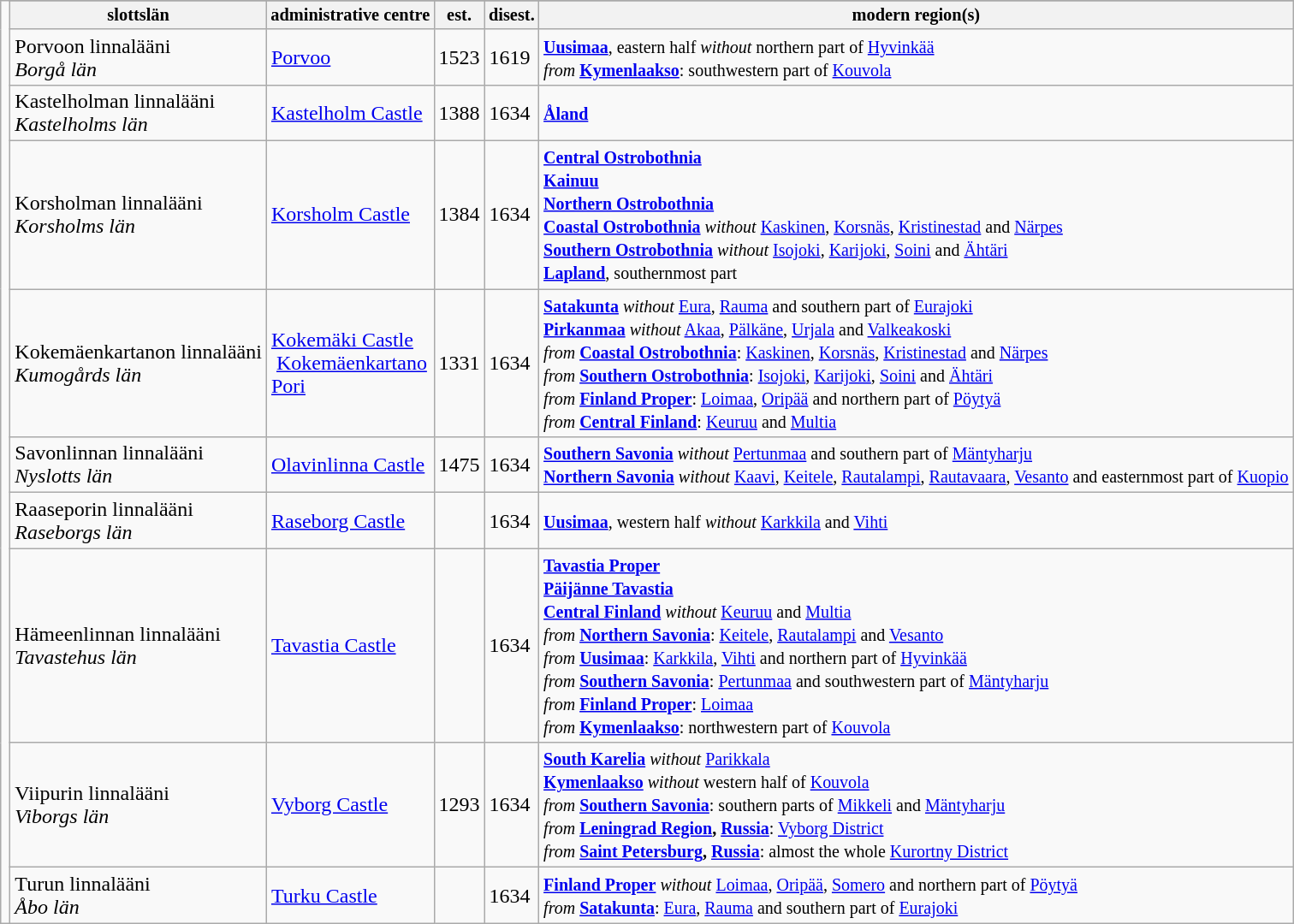<table class="wikitable sortable">
<tr>
<td class="unsortable" rowspan=11></td>
</tr>
<tr style="font-size:85%">
<th>slottslän</th>
<th>administrative centre</th>
<th>est.</th>
<th>disest.</th>
<th>modern region(s)</th>
</tr>
<tr>
<td>Porvoon linnalääni<br><em>Borgå län</em></td>
<td><a href='#'>Porvoo</a></td>
<td>1523</td>
<td>1619</td>
<td><small><strong><a href='#'>Uusimaa</a></strong>, eastern half <em>without</em> northern part of <a href='#'>Hyvinkää</a><br><em>from</em> <strong><a href='#'>Kymenlaakso</a></strong>: southwestern part of <a href='#'>Kouvola</a></small></td>
</tr>
<tr>
<td>Kastelholman linnalääni<br><em>Kastelholms län</em></td>
<td><a href='#'>Kastelholm Castle</a></td>
<td>1388</td>
<td>1634</td>
<td><small><strong><a href='#'>Åland</a></strong></small></td>
</tr>
<tr>
<td>Korsholman linnalääni<br><em>Korsholms län</em></td>
<td><a href='#'>Korsholm Castle</a></td>
<td>1384</td>
<td>1634</td>
<td><small><strong><a href='#'>Central Ostrobothnia</a></strong><br><strong><a href='#'>Kainuu</a></strong><br><strong><a href='#'>Northern Ostrobothnia</a></strong><br><strong><a href='#'>Coastal Ostrobothnia</a></strong> <em>without</em> <a href='#'>Kaskinen</a>, <a href='#'>Korsnäs</a>, <a href='#'>Kristinestad</a> and <a href='#'>Närpes</a><br><strong><a href='#'>Southern Ostrobothnia</a></strong> <em>without</em> <a href='#'>Isojoki</a>, <a href='#'>Karijoki</a>, <a href='#'>Soini</a> and <a href='#'>Ähtäri</a><br><strong><a href='#'>Lapland</a></strong>, southernmost part</small></td>
</tr>
<tr>
<td>Kokemäenkartanon linnalääni<br><em>Kumogårds län</em></td>
<td><a href='#'>Kokemäki Castle</a><br> <a href='#'>Kokemäenkartano</a><br> <a href='#'>Pori</a></td>
<td>1331</td>
<td>1634</td>
<td><small><strong><a href='#'>Satakunta</a></strong> <em>without</em> <a href='#'>Eura</a>, <a href='#'>Rauma</a> and southern part of <a href='#'>Eurajoki</a><br><strong><a href='#'>Pirkanmaa</a></strong> <em>without</em> <a href='#'>Akaa</a>, <a href='#'>Pälkäne</a>, <a href='#'>Urjala</a> and <a href='#'>Valkeakoski</a><br><em>from</em> <strong><a href='#'>Coastal Ostrobothnia</a></strong>: <a href='#'>Kaskinen</a>, <a href='#'>Korsnäs</a>, <a href='#'>Kristinestad</a> and <a href='#'>Närpes</a><br><em>from</em> <strong><a href='#'>Southern Ostrobothnia</a></strong>: <a href='#'>Isojoki</a>, <a href='#'>Karijoki</a>, <a href='#'>Soini</a> and <a href='#'>Ähtäri</a><br><em>from</em> <strong><a href='#'>Finland Proper</a></strong>: <a href='#'>Loimaa</a>, <a href='#'>Oripää</a> and northern part of <a href='#'>Pöytyä</a><br><em>from</em> <strong><a href='#'>Central Finland</a></strong>: <a href='#'>Keuruu</a> and <a href='#'>Multia</a></small></td>
</tr>
<tr>
<td>Savonlinnan linnalääni<br><em>Nyslotts län</em></td>
<td><a href='#'>Olavinlinna Castle</a></td>
<td>1475</td>
<td>1634</td>
<td><small><strong><a href='#'>Southern Savonia</a></strong> <em>without</em> <a href='#'>Pertunmaa</a> and southern part of <a href='#'>Mäntyharju</a><br><strong><a href='#'>Northern Savonia</a></strong> <em>without</em> <a href='#'>Kaavi</a>, <a href='#'>Keitele</a>, <a href='#'>Rautalampi</a>, <a href='#'>Rautavaara</a>, <a href='#'>Vesanto</a> and easternmost part of <a href='#'>Kuopio</a></small></td>
</tr>
<tr>
<td>Raaseporin linnalääni<br><em>Raseborgs län</em></td>
<td><a href='#'>Raseborg Castle</a></td>
<td></td>
<td>1634</td>
<td><small><strong><a href='#'>Uusimaa</a></strong>, western half <em>without</em> <a href='#'>Karkkila</a> and <a href='#'>Vihti</a></small></td>
</tr>
<tr>
<td>Hämeenlinnan linnalääni<br><em>Tavastehus län</em></td>
<td><a href='#'>Tavastia Castle</a></td>
<td></td>
<td>1634</td>
<td><small><strong><a href='#'>Tavastia Proper</a></strong><br><strong><a href='#'>Päijänne Tavastia</a></strong><br><strong><a href='#'>Central Finland</a></strong> <em>without</em> <a href='#'>Keuruu</a> and <a href='#'>Multia</a><br><em>from</em> <strong><a href='#'>Northern Savonia</a></strong>: <a href='#'>Keitele</a>, <a href='#'>Rautalampi</a> and <a href='#'>Vesanto</a><br><em>from</em> <strong><a href='#'>Uusimaa</a></strong>: <a href='#'>Karkkila</a>, <a href='#'>Vihti</a> and northern part of <a href='#'>Hyvinkää</a><br><em>from</em> <strong><a href='#'>Southern Savonia</a></strong>: <a href='#'>Pertunmaa</a> and southwestern part of <a href='#'>Mäntyharju</a><br><em>from</em> <strong><a href='#'>Finland Proper</a></strong>: <a href='#'>Loimaa</a><br><em>from</em> <strong><a href='#'>Kymenlaakso</a></strong>: northwestern part of <a href='#'>Kouvola</a></small></td>
</tr>
<tr>
<td>Viipurin linnalääni<br><em>Viborgs län</em></td>
<td><a href='#'>Vyborg Castle</a></td>
<td>1293</td>
<td>1634</td>
<td><small><strong><a href='#'>South Karelia</a></strong> <em>without</em> <a href='#'>Parikkala</a><br><strong><a href='#'>Kymenlaakso</a></strong> <em>without</em> western half of <a href='#'>Kouvola</a><br><em>from</em> <strong><a href='#'>Southern Savonia</a></strong>: southern parts of <a href='#'>Mikkeli</a> and <a href='#'>Mäntyharju</a><br><em>from</em> <strong><a href='#'>Leningrad Region</a>, <a href='#'>Russia</a></strong>: <a href='#'>Vyborg District</a><br><em>from</em> <strong><a href='#'>Saint Petersburg</a>, <a href='#'>Russia</a></strong>: almost the whole <a href='#'>Kurortny District</a></small></td>
</tr>
<tr>
<td>Turun linnalääni<br><em>Åbo län</em></td>
<td><a href='#'>Turku Castle</a></td>
<td></td>
<td>1634</td>
<td><small><strong><a href='#'>Finland Proper</a></strong> <em>without</em> <a href='#'>Loimaa</a>, <a href='#'>Oripää</a>, <a href='#'>Somero</a> and northern part of <a href='#'>Pöytyä</a><br><em>from</em> <strong><a href='#'>Satakunta</a></strong>: <a href='#'>Eura</a>, <a href='#'>Rauma</a> and southern part of <a href='#'>Eurajoki</a></small></td>
</tr>
</table>
